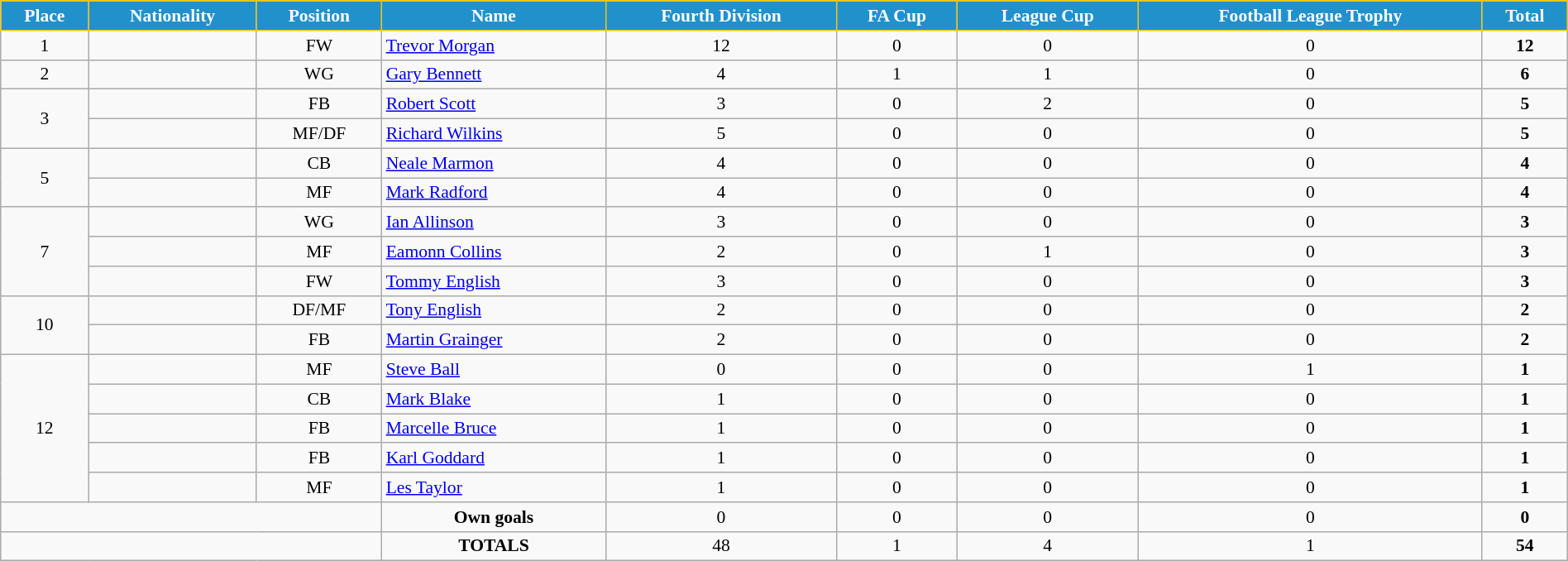<table class="wikitable" style="text-align:center; font-size:90%; width:100%;">
<tr>
<th style="background:#2191CC; color:white; border:1px solid #F7C408; text-align:center;">Place</th>
<th style="background:#2191CC; color:white; border:1px solid #F7C408; text-align:center;">Nationality</th>
<th style="background:#2191CC; color:white; border:1px solid #F7C408; text-align:center;">Position</th>
<th style="background:#2191CC; color:white; border:1px solid #F7C408; text-align:center;">Name</th>
<th style="background:#2191CC; color:white; border:1px solid #F7C408; text-align:center;">Fourth Division</th>
<th style="background:#2191CC; color:white; border:1px solid #F7C408; text-align:center;">FA Cup</th>
<th style="background:#2191CC; color:white; border:1px solid #F7C408; text-align:center;">League Cup</th>
<th style="background:#2191CC; color:white; border:1px solid #F7C408; text-align:center;">Football League Trophy</th>
<th style="background:#2191CC; color:white; border:1px solid #F7C408; text-align:center;">Total</th>
</tr>
<tr>
<td>1</td>
<td></td>
<td>FW</td>
<td align="left"><a href='#'>Trevor Morgan</a></td>
<td>12</td>
<td>0</td>
<td>0</td>
<td>0</td>
<td><strong>12</strong></td>
</tr>
<tr>
<td>2</td>
<td></td>
<td>WG</td>
<td align="left"><a href='#'>Gary Bennett</a></td>
<td>4</td>
<td>1</td>
<td>1</td>
<td>0</td>
<td><strong>6</strong></td>
</tr>
<tr>
<td rowspan=2>3</td>
<td></td>
<td>FB</td>
<td align="left"><a href='#'>Robert Scott</a></td>
<td>3</td>
<td>0</td>
<td>2</td>
<td>0</td>
<td><strong>5</strong></td>
</tr>
<tr>
<td></td>
<td>MF/DF</td>
<td align="left"><a href='#'>Richard Wilkins</a></td>
<td>5</td>
<td>0</td>
<td>0</td>
<td>0</td>
<td><strong>5</strong></td>
</tr>
<tr>
<td rowspan=2>5</td>
<td></td>
<td>CB</td>
<td align="left"><a href='#'>Neale Marmon</a></td>
<td>4</td>
<td>0</td>
<td>0</td>
<td>0</td>
<td><strong>4</strong></td>
</tr>
<tr>
<td></td>
<td>MF</td>
<td align="left"><a href='#'>Mark Radford</a></td>
<td>4</td>
<td>0</td>
<td>0</td>
<td>0</td>
<td><strong>4</strong></td>
</tr>
<tr>
<td rowspan=3>7</td>
<td></td>
<td>WG</td>
<td align="left"><a href='#'>Ian Allinson</a></td>
<td>3</td>
<td>0</td>
<td>0</td>
<td>0</td>
<td><strong>3</strong></td>
</tr>
<tr>
<td></td>
<td>MF</td>
<td align="left"><a href='#'>Eamonn Collins</a></td>
<td>2</td>
<td>0</td>
<td>1</td>
<td>0</td>
<td><strong>3</strong></td>
</tr>
<tr>
<td></td>
<td>FW</td>
<td align="left"><a href='#'>Tommy English</a></td>
<td>3</td>
<td>0</td>
<td>0</td>
<td>0</td>
<td><strong>3</strong></td>
</tr>
<tr>
<td rowspan=2>10</td>
<td></td>
<td>DF/MF</td>
<td align="left"><a href='#'>Tony English</a></td>
<td>2</td>
<td>0</td>
<td>0</td>
<td>0</td>
<td><strong>2</strong></td>
</tr>
<tr>
<td></td>
<td>FB</td>
<td align="left"><a href='#'>Martin Grainger</a></td>
<td>2</td>
<td>0</td>
<td>0</td>
<td>0</td>
<td><strong>2</strong></td>
</tr>
<tr>
<td rowspan=5>12</td>
<td></td>
<td>MF</td>
<td align="left"><a href='#'>Steve Ball</a></td>
<td>0</td>
<td>0</td>
<td>0</td>
<td>1</td>
<td><strong>1</strong></td>
</tr>
<tr>
<td></td>
<td>CB</td>
<td align="left"><a href='#'>Mark Blake</a></td>
<td>1</td>
<td>0</td>
<td>0</td>
<td>0</td>
<td><strong>1</strong></td>
</tr>
<tr>
<td></td>
<td>FB</td>
<td align="left"><a href='#'>Marcelle Bruce</a></td>
<td>1</td>
<td>0</td>
<td>0</td>
<td>0</td>
<td><strong>1</strong></td>
</tr>
<tr>
<td></td>
<td>FB</td>
<td align="left"><a href='#'>Karl Goddard</a></td>
<td>1</td>
<td>0</td>
<td>0</td>
<td>0</td>
<td><strong>1</strong></td>
</tr>
<tr>
<td></td>
<td>MF</td>
<td align="left"><a href='#'>Les Taylor</a></td>
<td>1</td>
<td>0</td>
<td>0</td>
<td>0</td>
<td><strong>1</strong></td>
</tr>
<tr>
<td colspan="3"></td>
<td><strong>Own goals</strong></td>
<td>0</td>
<td>0</td>
<td>0</td>
<td>0</td>
<td><strong>0</strong></td>
</tr>
<tr>
<td colspan="3"></td>
<td><strong>TOTALS</strong></td>
<td>48</td>
<td>1</td>
<td>4</td>
<td>1</td>
<td><strong>54</strong></td>
</tr>
</table>
